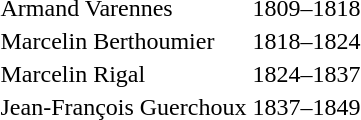<table>
<tr>
<td>Armand Varennes</td>
<td>1809–1818</td>
</tr>
<tr>
<td>Marcelin Berthoumier</td>
<td>1818–1824</td>
</tr>
<tr>
<td>Marcelin Rigal</td>
<td>1824–1837</td>
</tr>
<tr>
<td>Jean-François Guerchoux</td>
<td>1837–1849</td>
</tr>
</table>
